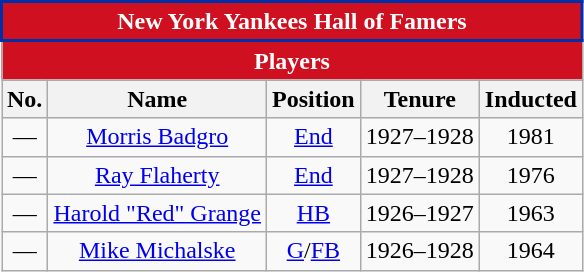<table class="wikitable" style="text-align:center">
<tr>
<th colspan="5" style="background:#CF1020;color:white;border:2px solid #002FA7;">New York Yankees Hall of Famers</th>
</tr>
<tr>
<th colspan="5" style="background:#CF1020;color:white;">Players</th>
</tr>
<tr>
<th>No.</th>
<th>Name</th>
<th>Position</th>
<th>Tenure</th>
<th>Inducted</th>
</tr>
<tr>
<td>—</td>
<td><a href='#'>Morris Badgro</a></td>
<td><a href='#'>End</a></td>
<td>1927–1928</td>
<td>1981</td>
</tr>
<tr>
<td>—</td>
<td><a href='#'>Ray Flaherty</a></td>
<td><a href='#'>End</a></td>
<td>1927–1928</td>
<td>1976</td>
</tr>
<tr>
<td>—</td>
<td><a href='#'>Harold "Red" Grange</a></td>
<td><a href='#'>HB</a></td>
<td>1926–1927</td>
<td>1963</td>
</tr>
<tr>
<td>—</td>
<td><a href='#'>Mike Michalske</a></td>
<td><a href='#'>G</a>/<a href='#'>FB</a></td>
<td>1926–1928</td>
<td>1964</td>
</tr>
</table>
